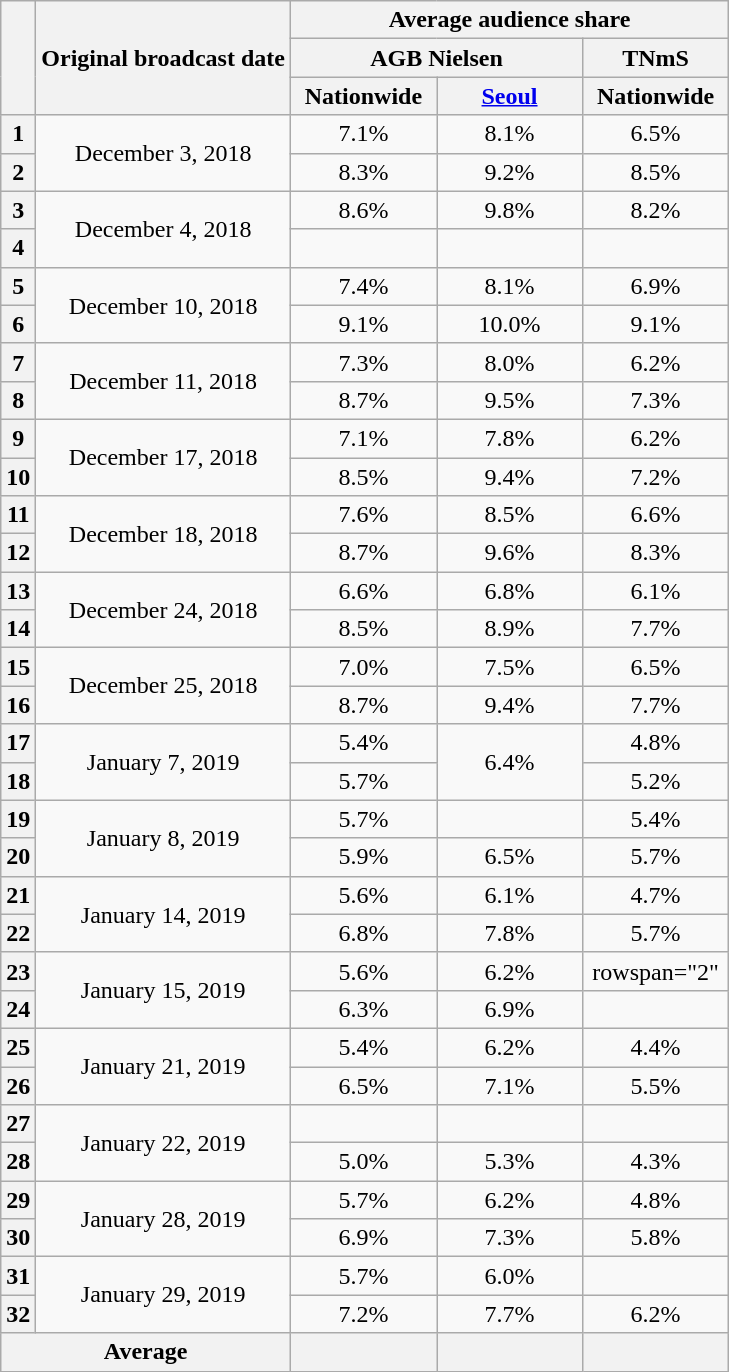<table class="wikitable" style="text-align:center">
<tr>
<th rowspan="3"></th>
<th rowspan="3">Original broadcast date</th>
<th colspan="3">Average audience share</th>
</tr>
<tr>
<th colspan="2">AGB Nielsen</th>
<th width="90">TNmS</th>
</tr>
<tr>
<th width="90">Nationwide</th>
<th width="90"><a href='#'>Seoul</a></th>
<th width="90">Nationwide</th>
</tr>
<tr>
<th>1</th>
<td rowspan="2">December 3, 2018</td>
<td>7.1% </td>
<td>8.1% </td>
<td>6.5%</td>
</tr>
<tr>
<th>2</th>
<td>8.3% </td>
<td>9.2% </td>
<td>8.5%</td>
</tr>
<tr>
<th>3</th>
<td rowspan="2">December 4, 2018</td>
<td>8.6% </td>
<td>9.8% </td>
<td>8.2%</td>
</tr>
<tr>
<th>4</th>
<td> </td>
<td> </td>
<td></td>
</tr>
<tr>
<th>5</th>
<td rowspan="2">December 10, 2018</td>
<td>7.4% </td>
<td>8.1% </td>
<td>6.9%</td>
</tr>
<tr>
<th>6</th>
<td>9.1% </td>
<td>10.0% </td>
<td>9.1%</td>
</tr>
<tr>
<th>7</th>
<td rowspan="2">December 11, 2018</td>
<td>7.3% </td>
<td>8.0% </td>
<td>6.2%</td>
</tr>
<tr>
<th>8</th>
<td>8.7% </td>
<td>9.5% </td>
<td>7.3%</td>
</tr>
<tr>
<th>9</th>
<td rowspan="2">December 17, 2018</td>
<td>7.1% </td>
<td>7.8% </td>
<td>6.2%</td>
</tr>
<tr>
<th>10</th>
<td>8.5% </td>
<td>9.4% </td>
<td>7.2%</td>
</tr>
<tr>
<th>11</th>
<td rowspan="2">December 18, 2018</td>
<td>7.6% </td>
<td>8.5% </td>
<td>6.6%</td>
</tr>
<tr>
<th>12</th>
<td>8.7% </td>
<td>9.6% </td>
<td>8.3%</td>
</tr>
<tr>
<th>13</th>
<td rowspan="2">December 24, 2018</td>
<td>6.6% </td>
<td>6.8% </td>
<td>6.1%</td>
</tr>
<tr>
<th>14</th>
<td>8.5% </td>
<td>8.9% </td>
<td>7.7%</td>
</tr>
<tr>
<th>15</th>
<td rowspan="2">December 25, 2018</td>
<td>7.0% </td>
<td>7.5% </td>
<td>6.5%</td>
</tr>
<tr>
<th>16</th>
<td>8.7% </td>
<td>9.4% </td>
<td>7.7%</td>
</tr>
<tr>
<th>17</th>
<td rowspan="2">January 7, 2019</td>
<td>5.4% </td>
<td rowspan=2>6.4% </td>
<td>4.8%</td>
</tr>
<tr>
<th>18</th>
<td>5.7% </td>
<td>5.2%</td>
</tr>
<tr>
<th>19</th>
<td rowspan="2">January 8, 2019</td>
<td>5.7% </td>
<td></td>
<td>5.4%</td>
</tr>
<tr>
<th>20</th>
<td>5.9% </td>
<td>6.5% </td>
<td>5.7%</td>
</tr>
<tr>
<th>21</th>
<td rowspan="2">January 14, 2019</td>
<td>5.6% </td>
<td>6.1% </td>
<td>4.7%</td>
</tr>
<tr>
<th>22</th>
<td>6.8% </td>
<td>7.8% </td>
<td>5.7%</td>
</tr>
<tr>
<th>23</th>
<td rowspan="2">January 15, 2019</td>
<td>5.6% </td>
<td>6.2% </td>
<td>rowspan="2" </td>
</tr>
<tr>
<th>24</th>
<td>6.3% </td>
<td>6.9% </td>
</tr>
<tr>
<th>25</th>
<td rowspan="2">January 21, 2019</td>
<td>5.4% </td>
<td>6.2% </td>
<td>4.4%</td>
</tr>
<tr>
<th>26</th>
<td>6.5% </td>
<td>7.1% </td>
<td>5.5%</td>
</tr>
<tr>
<th>27</th>
<td rowspan="2">January 22, 2019</td>
<td> </td>
<td></td>
<td></td>
</tr>
<tr>
<th>28</th>
<td>5.0% </td>
<td>5.3% </td>
<td>4.3%</td>
</tr>
<tr>
<th>29</th>
<td rowspan="2">January 28, 2019</td>
<td>5.7% </td>
<td>6.2% </td>
<td>4.8%</td>
</tr>
<tr>
<th>30</th>
<td>6.9% </td>
<td>7.3% </td>
<td>5.8%</td>
</tr>
<tr>
<th>31</th>
<td rowspan="2">January 29, 2019</td>
<td>5.7% </td>
<td>6.0% </td>
<td></td>
</tr>
<tr>
<th>32</th>
<td>7.2% </td>
<td>7.7% </td>
<td>6.2%</td>
</tr>
<tr>
<th colspan="2">Average</th>
<th></th>
<th></th>
<th></th>
</tr>
</table>
